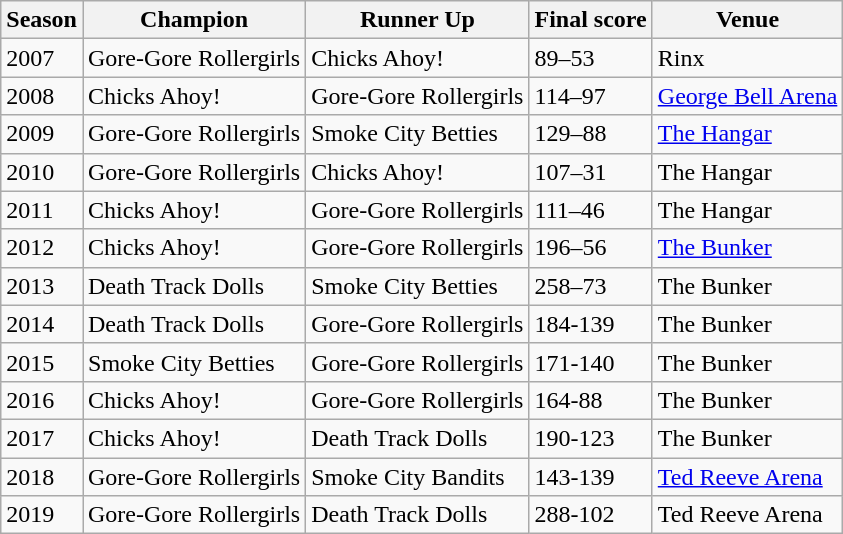<table class="wikitable">
<tr>
<th>Season</th>
<th>Champion</th>
<th>Runner Up</th>
<th>Final score</th>
<th>Venue</th>
</tr>
<tr>
<td>2007</td>
<td>Gore-Gore Rollergirls</td>
<td>Chicks Ahoy!</td>
<td>89–53</td>
<td>Rinx</td>
</tr>
<tr>
<td>2008</td>
<td>Chicks Ahoy!</td>
<td>Gore-Gore Rollergirls</td>
<td>114–97</td>
<td><a href='#'>George Bell Arena</a></td>
</tr>
<tr>
<td>2009</td>
<td>Gore-Gore Rollergirls</td>
<td>Smoke City Betties</td>
<td>129–88</td>
<td><a href='#'>The Hangar</a></td>
</tr>
<tr>
<td>2010</td>
<td>Gore-Gore Rollergirls</td>
<td>Chicks Ahoy!</td>
<td>107–31</td>
<td>The Hangar</td>
</tr>
<tr>
<td>2011</td>
<td>Chicks Ahoy!</td>
<td>Gore-Gore Rollergirls</td>
<td>111–46</td>
<td>The Hangar</td>
</tr>
<tr>
<td>2012</td>
<td>Chicks Ahoy!</td>
<td>Gore-Gore Rollergirls</td>
<td>196–56</td>
<td><a href='#'>The Bunker</a></td>
</tr>
<tr>
<td>2013</td>
<td>Death Track Dolls</td>
<td>Smoke City Betties</td>
<td>258–73</td>
<td>The Bunker</td>
</tr>
<tr>
<td>2014</td>
<td>Death Track Dolls</td>
<td>Gore-Gore Rollergirls</td>
<td>184-139</td>
<td>The Bunker</td>
</tr>
<tr>
<td>2015</td>
<td>Smoke City Betties</td>
<td>Gore-Gore Rollergirls</td>
<td>171-140</td>
<td>The Bunker</td>
</tr>
<tr>
<td>2016</td>
<td>Chicks Ahoy!</td>
<td>Gore-Gore Rollergirls</td>
<td>164-88</td>
<td>The Bunker</td>
</tr>
<tr>
<td>2017</td>
<td>Chicks Ahoy!</td>
<td>Death Track Dolls</td>
<td>190-123</td>
<td>The Bunker</td>
</tr>
<tr>
<td>2018</td>
<td>Gore-Gore Rollergirls</td>
<td>Smoke City Bandits</td>
<td>143-139</td>
<td><a href='#'>Ted Reeve Arena</a></td>
</tr>
<tr>
<td>2019</td>
<td>Gore-Gore Rollergirls</td>
<td>Death Track Dolls</td>
<td>288-102</td>
<td>Ted Reeve Arena</td>
</tr>
</table>
